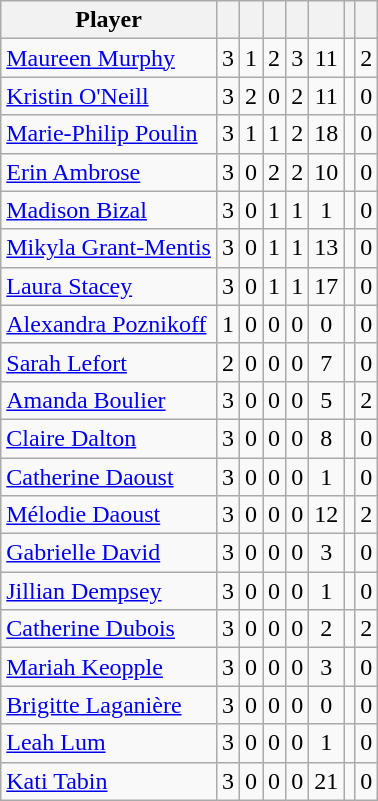<table class="wikitable sortable" style="text-align:center;">
<tr>
<th>Player</th>
<th></th>
<th></th>
<th></th>
<th></th>
<th></th>
<th data-sort-type="number"></th>
<th></th>
</tr>
<tr>
<td style="text-align:left;"><a href='#'>Maureen Murphy</a></td>
<td>3</td>
<td>1</td>
<td>2</td>
<td>3</td>
<td>11</td>
<td></td>
<td>2</td>
</tr>
<tr>
<td style="text-align:left;"><a href='#'>Kristin O'Neill</a></td>
<td>3</td>
<td>2</td>
<td>0</td>
<td>2</td>
<td>11</td>
<td></td>
<td>0</td>
</tr>
<tr>
<td style="text-align:left;"><a href='#'>Marie-Philip Poulin</a></td>
<td>3</td>
<td>1</td>
<td>1</td>
<td>2</td>
<td>18</td>
<td></td>
<td>0</td>
</tr>
<tr>
<td style="text-align:left;"><a href='#'>Erin Ambrose</a></td>
<td>3</td>
<td>0</td>
<td>2</td>
<td>2</td>
<td>10</td>
<td></td>
<td>0</td>
</tr>
<tr>
<td style="text-align:left;"><a href='#'>Madison Bizal</a></td>
<td>3</td>
<td>0</td>
<td>1</td>
<td>1</td>
<td>1</td>
<td></td>
<td>0</td>
</tr>
<tr>
<td style="text-align:left;"><a href='#'>Mikyla Grant-Mentis</a></td>
<td>3</td>
<td>0</td>
<td>1</td>
<td>1</td>
<td>13</td>
<td></td>
<td>0</td>
</tr>
<tr>
<td style="text-align:left;"><a href='#'>Laura Stacey</a></td>
<td>3</td>
<td>0</td>
<td>1</td>
<td>1</td>
<td>17</td>
<td></td>
<td>0</td>
</tr>
<tr>
<td style="text-align:left;"><a href='#'>Alexandra Poznikoff</a></td>
<td>1</td>
<td>0</td>
<td>0</td>
<td>0</td>
<td>0</td>
<td></td>
<td>0</td>
</tr>
<tr>
<td style="text-align:left;"><a href='#'>Sarah Lefort</a></td>
<td>2</td>
<td>0</td>
<td>0</td>
<td>0</td>
<td>7</td>
<td></td>
<td>0</td>
</tr>
<tr>
<td style="text-align:left;"><a href='#'>Amanda Boulier</a></td>
<td>3</td>
<td>0</td>
<td>0</td>
<td>0</td>
<td>5</td>
<td></td>
<td>2</td>
</tr>
<tr>
<td style="text-align:left;"><a href='#'>Claire Dalton</a></td>
<td>3</td>
<td>0</td>
<td>0</td>
<td>0</td>
<td>8</td>
<td></td>
<td>0</td>
</tr>
<tr>
<td style="text-align:left;"><a href='#'>Catherine Daoust</a></td>
<td>3</td>
<td>0</td>
<td>0</td>
<td>0</td>
<td>1</td>
<td></td>
<td>0</td>
</tr>
<tr>
<td style="text-align:left;"><a href='#'>Mélodie Daoust</a></td>
<td>3</td>
<td>0</td>
<td>0</td>
<td>0</td>
<td>12</td>
<td></td>
<td>2</td>
</tr>
<tr>
<td style="text-align:left;"><a href='#'>Gabrielle David</a></td>
<td>3</td>
<td>0</td>
<td>0</td>
<td>0</td>
<td>3</td>
<td></td>
<td>0</td>
</tr>
<tr>
<td style="text-align:left;"><a href='#'>Jillian Dempsey</a></td>
<td>3</td>
<td>0</td>
<td>0</td>
<td>0</td>
<td>1</td>
<td></td>
<td>0</td>
</tr>
<tr>
<td style="text-align:left;"><a href='#'>Catherine Dubois</a></td>
<td>3</td>
<td>0</td>
<td>0</td>
<td>0</td>
<td>2</td>
<td></td>
<td>2</td>
</tr>
<tr>
<td style="text-align:left;"><a href='#'>Mariah Keopple</a></td>
<td>3</td>
<td>0</td>
<td>0</td>
<td>0</td>
<td>3</td>
<td></td>
<td>0</td>
</tr>
<tr>
<td style="text-align:left;"><a href='#'>Brigitte Laganière</a></td>
<td>3</td>
<td>0</td>
<td>0</td>
<td>0</td>
<td>0</td>
<td></td>
<td>0</td>
</tr>
<tr>
<td style="text-align:left;"><a href='#'>Leah Lum</a></td>
<td>3</td>
<td>0</td>
<td>0</td>
<td>0</td>
<td>1</td>
<td></td>
<td>0</td>
</tr>
<tr>
<td style="text-align:left;"><a href='#'>Kati Tabin</a></td>
<td>3</td>
<td>0</td>
<td>0</td>
<td>0</td>
<td>21</td>
<td></td>
<td>0</td>
</tr>
</table>
